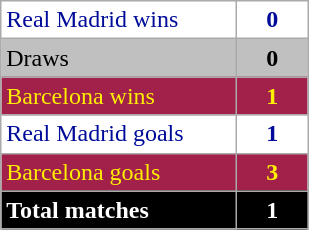<table class="wikitable">
<tr style="color:#000c99; background:#fff;">
<td style="width:150px;">Real Madrid wins</td>
<td style="color:#000c99; background:#fff; text-align:center; width:40px;"><strong>0</strong></td>
</tr>
<tr style="color:#000; background:silver;">
<td>Draws</td>
<td style="color:#000; background:silver; text-align:center;"><strong>0</strong></td>
</tr>
<tr style="color:#fff000;">
<td style="background:#A2214B">Barcelona wins</td>
<td style="color:#fff000; background:#A2214B; text-align: center;"><strong>1</strong></td>
</tr>
<tr style="color:#000c99; background:#fff;">
<td style="width:150px;">Real Madrid goals</td>
<td style="color:#000c99; background:#fff; text-align:center;"><strong>1</strong></td>
</tr>
<tr style="color:#fff000;">
<td style="background:#A2214B">Barcelona goals</td>
<td style="color:#fff000; background:#A2214B; text-align: center;"><strong>3</strong></td>
</tr>
<tr style="color:#fff; background:#000;">
<td><strong>Total matches</strong></td>
<td style="color:#fff; background:#000; text-align:center;"><strong>1</strong></td>
</tr>
</table>
